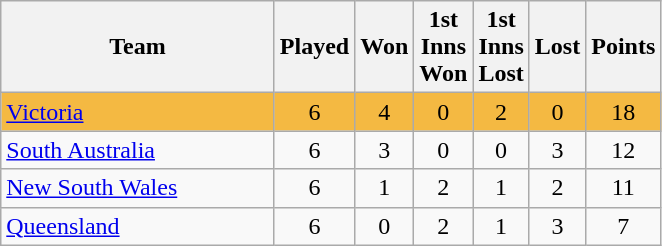<table class="wikitable" style="text-align:center;">
<tr>
<th width=175>Team</th>
<th style="width:30px;" abbr="Played">Played</th>
<th style="width:30px;" abbr="Won">Won</th>
<th style="width:30px;" abbr="1stWon">1st Inns Won</th>
<th style="width:30px;" abbr="1stLost">1st Inns Lost</th>
<th style="width:30px;" abbr="Lost">Lost</th>
<th style="width:30px;" abbr="Drawn">Points</th>
</tr>
<tr style="background:#f4b942;">
<td style="text-align:left;"><a href='#'>Victoria</a></td>
<td>6</td>
<td>4</td>
<td>0</td>
<td>2</td>
<td>0</td>
<td>18</td>
</tr>
<tr>
<td style="text-align:left;"><a href='#'>South Australia</a></td>
<td>6</td>
<td>3</td>
<td>0</td>
<td>0</td>
<td>3</td>
<td>12</td>
</tr>
<tr>
<td style="text-align:left;"><a href='#'>New South Wales</a></td>
<td>6</td>
<td>1</td>
<td>2</td>
<td>1</td>
<td>2</td>
<td>11</td>
</tr>
<tr>
<td style="text-align:left;"><a href='#'>Queensland</a></td>
<td>6</td>
<td>0</td>
<td>2</td>
<td>1</td>
<td>3</td>
<td>7</td>
</tr>
</table>
